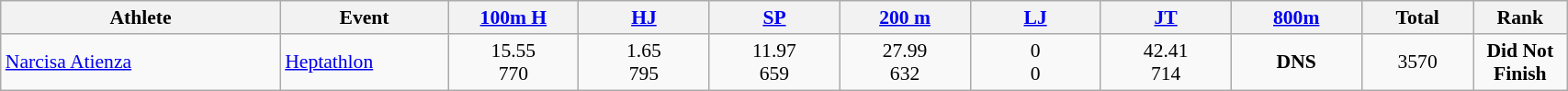<table class="wikitable" width="90%" style="text-align:center; font-size:90%">
<tr>
<th width="15%">Athlete</th>
<th width="9%">Event</th>
<th width="7%"><a href='#'>100m H</a></th>
<th width="7%"><a href='#'>HJ</a></th>
<th width="7%"><a href='#'>SP</a></th>
<th width="7%"><a href='#'>200 m</a></th>
<th width="7%"><a href='#'>LJ</a></th>
<th width="7%"><a href='#'>JT</a></th>
<th width="7%"><a href='#'>800m</a></th>
<th width="6%">Total</th>
<th width="5%">Rank</th>
</tr>
<tr>
<td style="text-align:left;"><a href='#'>Narcisa Atienza</a></td>
<td style="text-align:left;"><a href='#'>Heptathlon</a></td>
<td>15.55 <br>770</td>
<td>1.65 <br>795</td>
<td>11.97 <br>659</td>
<td>27.99 <br>632</td>
<td>0 <br>0</td>
<td>42.41<br>714</td>
<td><strong>DNS</strong></td>
<td>3570</td>
<td><strong>Did Not Finish</strong></td>
</tr>
</table>
